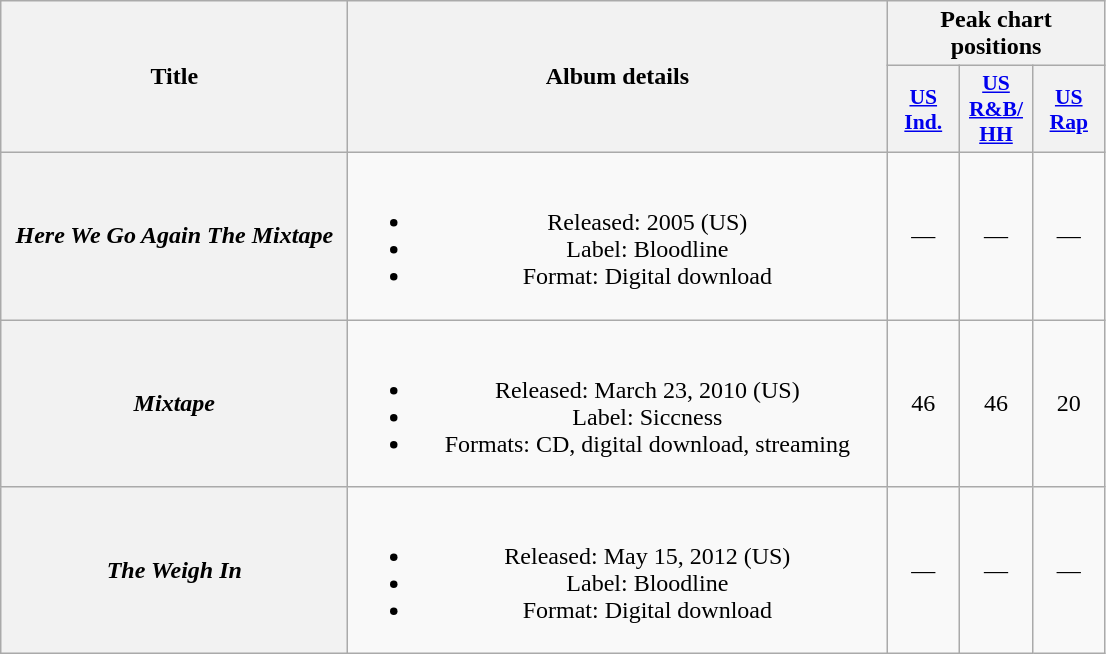<table class="wikitable plainrowheaders" style="text-align:center;" border="1">
<tr>
<th scope="col" rowspan="2" style="width:14em;">Title</th>
<th scope="col" rowspan="2" style="width:22em;">Album details</th>
<th scope="col" colspan="3">Peak chart positions</th>
</tr>
<tr>
<th scope="col" style="width:2.9em;font-size:90%;"><a href='#'>US<br>Ind.</a><br></th>
<th scope="col" style="width:2.9em;font-size:90%;"><a href='#'>US<br>R&B/<br>HH</a><br></th>
<th scope="col" style="width:2.9em;font-size:90%;"><a href='#'>US<br>Rap</a><br></th>
</tr>
<tr>
<th scope="row"><em>Here We Go Again The Mixtape</em></th>
<td><br><ul><li>Released: 2005 <span>(US)</span></li><li>Label: Bloodline</li><li>Format: Digital download</li></ul></td>
<td>—</td>
<td>—</td>
<td>—</td>
</tr>
<tr>
<th scope="row"><em>Mixtape</em></th>
<td><br><ul><li>Released: March 23, 2010 <span>(US)</span></li><li>Label: Siccness</li><li>Formats: CD, digital download, streaming</li></ul></td>
<td>46</td>
<td>46</td>
<td>20</td>
</tr>
<tr>
<th scope="row"><em>The Weigh In</em></th>
<td><br><ul><li>Released: May 15, 2012 <span>(US)</span></li><li>Label: Bloodline</li><li>Format: Digital download</li></ul></td>
<td>—</td>
<td>—</td>
<td>—</td>
</tr>
</table>
